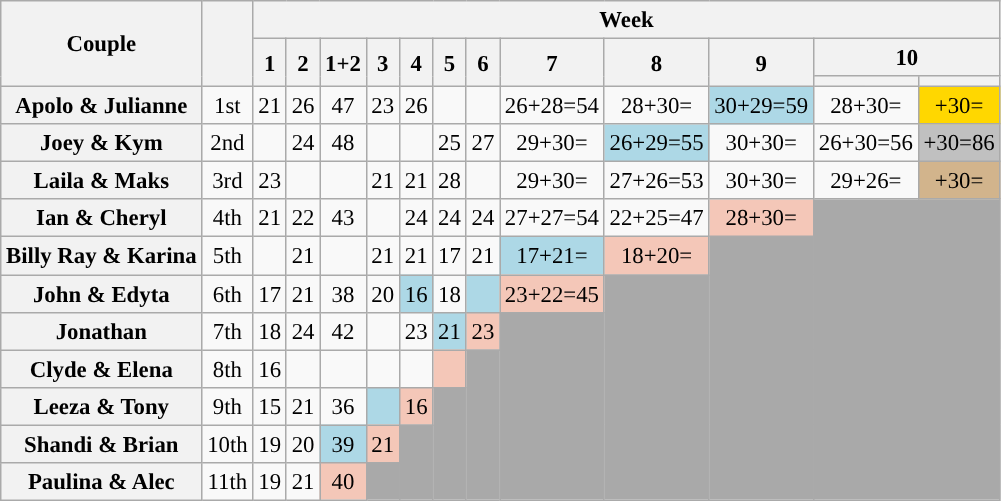<table class="wikitable sortable" style="text-align:center; font-size:95%">
<tr>
<th scope="col" rowspan="3" style="text-align:center;">Couple</th>
<th scope="col" rowspan="3" style="text-align:center;"></th>
<th colspan="12" style="text-align:center;">Week</th>
</tr>
<tr>
<th rowspan="2" scope="col">1</th>
<th rowspan="2" scope="col">2</th>
<th rowspan="2" scope="col">1+2</th>
<th rowspan="2" scope="col">3</th>
<th rowspan="2" scope="col">4</th>
<th rowspan="2" scope="col">5</th>
<th rowspan="2" scope="col">6</th>
<th rowspan="2" scope="col">7</th>
<th rowspan="2" scope="col">8</th>
<th rowspan="2" scope="col">9</th>
<th colspan="2" scope="col">10</th>
</tr>
<tr>
<th></th>
<th></th>
</tr>
<tr>
<th scope="row">Apolo & Julianne</th>
<td>1st</td>
<td>21</td>
<td>26</td>
<td>47</td>
<td>23</td>
<td>26</td>
<td></td>
<td></td>
<td>26+28=54</td>
<td>28+30=</td>
<td bgcolor="lightblue" >30+29=59</td>
<td>28+30=</td>
<td bgcolor="gold" >+30=</td>
</tr>
<tr>
<th scope="row">Joey & Kym</th>
<td>2nd</td>
<td></td>
<td>24</td>
<td>48</td>
<td></td>
<td></td>
<td>25</td>
<td>27</td>
<td>29+30=</td>
<td bgcolor="lightblue" >26+29=55</td>
<td>30+30=</td>
<td>26+30=56</td>
<td bgcolor="silver" >+30=86</td>
</tr>
<tr>
<th scope="row">Laila & Maks</th>
<td>3rd</td>
<td>23</td>
<td></td>
<td></td>
<td>21</td>
<td>21</td>
<td>28</td>
<td></td>
<td>29+30=</td>
<td>27+26=53</td>
<td>30+30=</td>
<td>29+26=</td>
<td bgcolor="tan" >+30=</td>
</tr>
<tr>
<th scope="row">Ian & Cheryl</th>
<td>4th</td>
<td>21</td>
<td>22</td>
<td>43</td>
<td></td>
<td>24</td>
<td>24</td>
<td>24</td>
<td>27+27=54</td>
<td>22+25=47</td>
<td bgcolor="f4c7b8" >28+30=</td>
<td colspan="2" rowspan="8" style="background:darkgray"></td>
</tr>
<tr>
<th scope="row">Billy Ray & Karina</th>
<td>5th</td>
<td></td>
<td>21</td>
<td></td>
<td>21</td>
<td>21</td>
<td>17</td>
<td>21</td>
<td bgcolor="lightblue" >17+21=</td>
<td bgcolor="f4c7b8" >18+20=</td>
<td rowspan="7" style="background:darkgray"></td>
</tr>
<tr>
<th scope="row">John & Edyta</th>
<td>6th</td>
<td>17</td>
<td>21</td>
<td>38</td>
<td>20</td>
<td bgcolor="lightblue">16</td>
<td>18</td>
<td bgcolor="lightblue"></td>
<td bgcolor="f4c7b8" >23+22=45</td>
<td rowspan="6" style="background:darkgray"></td>
</tr>
<tr>
<th scope="row"> Jonathan</th>
<td>7th</td>
<td>18</td>
<td>24</td>
<td>42</td>
<td></td>
<td>23</td>
<td bgcolor="lightblue">21</td>
<td bgcolor="f4c7b8">23</td>
<td rowspan="5" style="background:darkgray"></td>
</tr>
<tr>
<th scope="row">Clyde & Elena</th>
<td>8th</td>
<td>16</td>
<td></td>
<td></td>
<td></td>
<td></td>
<td bgcolor="f4c7b8"></td>
<td rowspan="4" style="background:darkgray"></td>
</tr>
<tr>
<th scope="row">Leeza & Tony</th>
<td>9th</td>
<td>15</td>
<td>21</td>
<td>36</td>
<td bgcolor="lightblue"></td>
<td bgcolor="f4c7b8">16</td>
<td rowspan="3" style="background:darkgray"></td>
</tr>
<tr>
<th scope="row">Shandi & Brian</th>
<td>10th</td>
<td>19</td>
<td>20</td>
<td bgcolor="lightblue">39</td>
<td bgcolor="f4c7b8">21</td>
<td rowspan="2" style="background:darkgray"></td>
</tr>
<tr>
<th scope="row">Paulina & Alec</th>
<td>11th</td>
<td>19</td>
<td>21</td>
<td bgcolor="f4c7b8">40</td>
<td style="background:darkgray"></td>
</tr>
</table>
